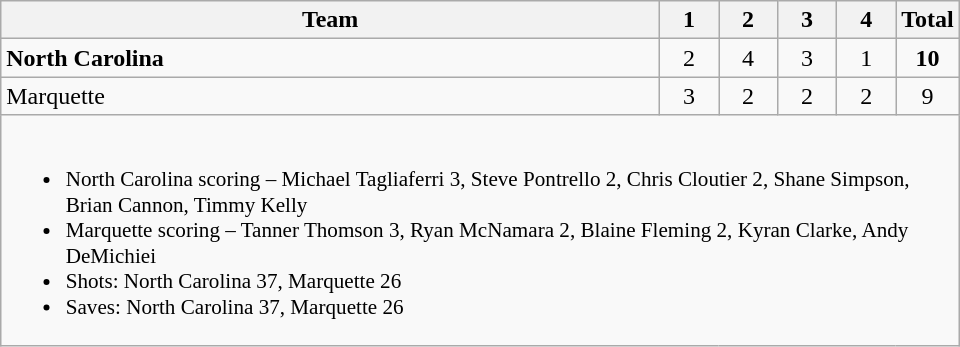<table class="wikitable" style="text-align:center; max-width:40em">
<tr>
<th>Team</th>
<th style="width:2em">1</th>
<th style="width:2em">2</th>
<th style="width:2em">3</th>
<th style="width:2em">4</th>
<th style="width:2em">Total</th>
</tr>
<tr>
<td style="text-align:left"><strong>North Carolina</strong></td>
<td>2</td>
<td>4</td>
<td>3</td>
<td>1</td>
<td><strong>10</strong></td>
</tr>
<tr>
<td style="text-align:left">Marquette</td>
<td>3</td>
<td>2</td>
<td>2</td>
<td>2</td>
<td>9</td>
</tr>
<tr>
<td colspan=6 style="text-align:left; font-size:88%;"><br><ul><li>North Carolina scoring –  Michael Tagliaferri 3, Steve Pontrello 2, Chris Cloutier 2, Shane Simpson, Brian Cannon, Timmy Kelly</li><li>Marquette scoring – Tanner Thomson 3, Ryan McNamara 2, Blaine Fleming 2, Kyran Clarke, Andy  DeMichiei</li><li>Shots: North Carolina 37, Marquette 26</li><li>Saves: North Carolina 37, Marquette 26</li></ul></td>
</tr>
</table>
